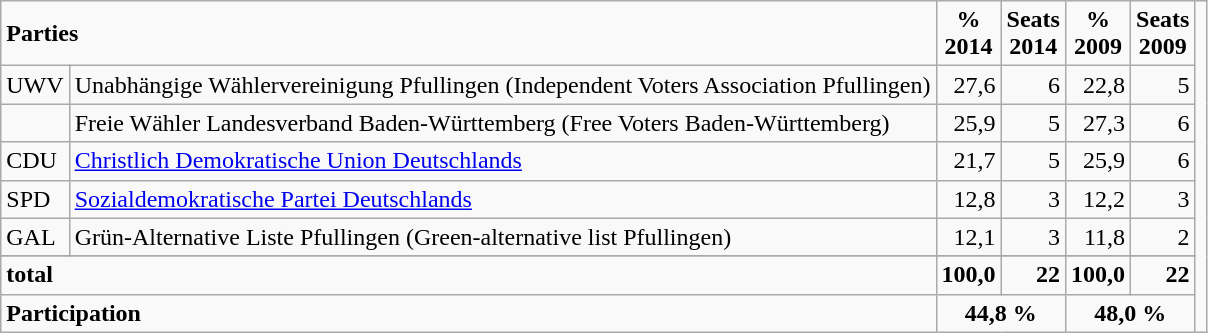<table class="wikitable">
<tr -- class="hintergrundfarbe5">
<td colspan="2"><strong>Parties</strong></td>
<td align="center"><strong>%<br>2014</strong></td>
<td align="center"><strong>Seats<br>2014</strong></td>
<td align="center"><strong>%<br>2009</strong></td>
<td align="Center"><strong>Seats<br>2009</strong></td>
<td rowspan="10"></td>
</tr>
<tr --->
<td>UWV</td>
<td>Unabhängige Wählervereinigung Pfullingen (Independent Voters Association Pfullingen)</td>
<td align="right">27,6</td>
<td align="right">6</td>
<td align="right">22,8</td>
<td align="right">5</td>
</tr>
<tr --->
<td></td>
<td>Freie Wähler Landesverband Baden-Württemberg (Free Voters Baden-Württemberg)</td>
<td align="right">25,9</td>
<td align="right">5</td>
<td align="right">27,3</td>
<td align="right">6</td>
</tr>
<tr --->
<td>CDU</td>
<td><a href='#'>Christlich Demokratische Union Deutschlands</a></td>
<td align="right">21,7</td>
<td align="right">5</td>
<td align="right">25,9</td>
<td align="right">6</td>
</tr>
<tr --->
<td>SPD</td>
<td><a href='#'>Sozialdemokratische Partei Deutschlands</a></td>
<td align="right">12,8</td>
<td align="right">3</td>
<td align="right">12,2</td>
<td align="right">3</td>
</tr>
<tr --->
<td>GAL</td>
<td>Grün-Alternative Liste Pfullingen (Green-alternative list Pfullingen)</td>
<td align="right">12,1</td>
<td align="right">3</td>
<td align="right">11,8</td>
<td align="right">2</td>
</tr>
<tr --->
</tr>
<tr --- class="hintergrundfarbe5">
<td colspan="2"><strong>total</strong></td>
<td align="right"><strong>100,0</strong></td>
<td align="right"><strong>22</strong></td>
<td align="right"><strong>100,0</strong></td>
<td align="right"><strong>22</strong></td>
</tr>
<tr -- class="hintergrundfarbe5">
<td colspan="2"><strong>Participation</strong></td>
<td colspan="2" align="center"><strong>44,8 %</strong></td>
<td colspan="2" align="center"><strong>48,0 %</strong></td>
</tr>
</table>
